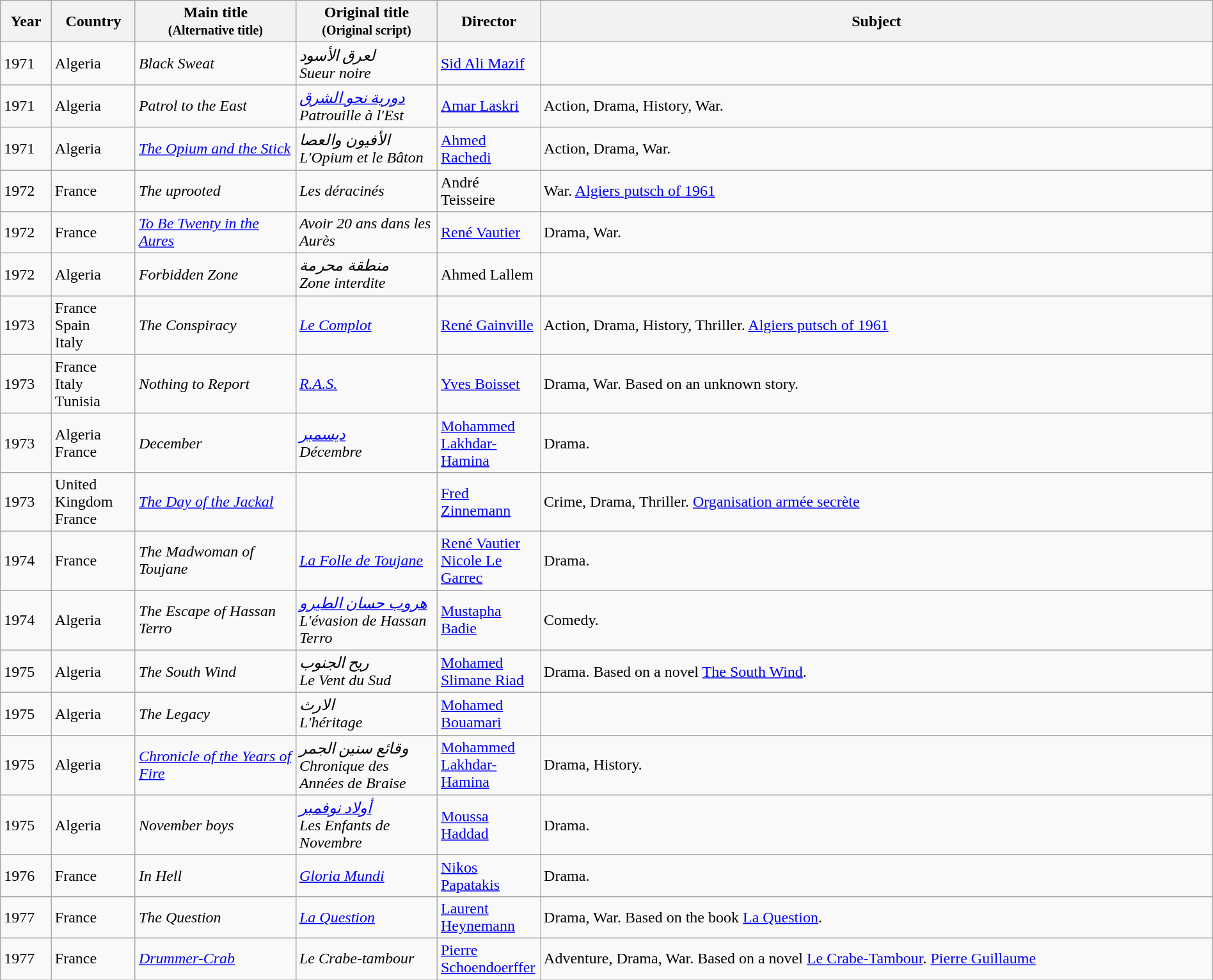<table class="wikitable sortable" style="width:100%;">
<tr>
<th>Year</th>
<th width= 80>Country</th>
<th class="unsortable" style="width:160px;">Main title<br><small>(Alternative title)</small></th>
<th class="unsortable" style="width:140px;">Original title<br><small>(Original script)</small></th>
<th width=100>Director</th>
<th class="unsortable">Subject</th>
</tr>
<tr>
<td>1971</td>
<td>Algeria</td>
<td><em>Black Sweat</em></td>
<td><em>لعرق الأسود</em><br><em>Sueur noire</em></td>
<td><a href='#'>Sid Ali Mazif</a></td>
<td></td>
</tr>
<tr>
<td>1971</td>
<td>Algeria</td>
<td><em>Patrol to the East</em></td>
<td><em><a href='#'>دورية نحو الشرق</a></em><br><em>Patrouille à l'Est</em></td>
<td><a href='#'>Amar Laskri</a></td>
<td>Action, Drama, History, War.</td>
</tr>
<tr>
<td>1971</td>
<td>Algeria</td>
<td><em><a href='#'>The Opium and the Stick</a></em></td>
<td><em>الأفيون والعصا</em><br><em>L'Opium et le Bâton</em></td>
<td><a href='#'>Ahmed Rachedi</a></td>
<td>Action, Drama, War.</td>
</tr>
<tr>
<td>1972</td>
<td>France</td>
<td><em>The uprooted</em></td>
<td><em>Les déracinés</em></td>
<td>André Teisseire</td>
<td>War. <a href='#'>Algiers putsch of 1961</a></td>
</tr>
<tr>
<td>1972</td>
<td>France</td>
<td><em><a href='#'>To Be Twenty in the Aures</a></em></td>
<td><em>Avoir 20 ans dans les Aurès</em></td>
<td><a href='#'>René Vautier</a></td>
<td>Drama, War.</td>
</tr>
<tr>
<td>1972</td>
<td>Algeria</td>
<td><em>Forbidden Zone</em></td>
<td><em>منطقة محرمة</em><br><em>Zone interdite</em></td>
<td>Ahmed Lallem</td>
<td></td>
</tr>
<tr>
<td>1973</td>
<td>France<br>Spain<br>Italy</td>
<td><em>The Conspiracy</em></td>
<td><em><a href='#'>Le Complot</a></em></td>
<td><a href='#'>René Gainville</a></td>
<td>Action, Drama, History, Thriller. <a href='#'>Algiers putsch of 1961</a></td>
</tr>
<tr>
<td>1973</td>
<td>France<br>Italy<br>Tunisia</td>
<td><em>Nothing to Report</em></td>
<td><em><a href='#'>R.A.S.</a></em></td>
<td><a href='#'>Yves Boisset</a></td>
<td>Drama, War. Based on an unknown story.</td>
</tr>
<tr>
<td>1973</td>
<td>Algeria<br>France</td>
<td><em>December</em></td>
<td><em><a href='#'>ديسمبر</a></em><br><em>Décembre</em></td>
<td><a href='#'>Mohammed Lakhdar-Hamina</a></td>
<td>Drama.</td>
</tr>
<tr>
<td>1973</td>
<td>United Kingdom<br>France</td>
<td><em><a href='#'>The Day of the Jackal</a></em></td>
<td></td>
<td><a href='#'>Fred Zinnemann</a></td>
<td>Crime, Drama, Thriller. <a href='#'>Organisation armée secrète</a></td>
</tr>
<tr>
<td>1974</td>
<td>France</td>
<td><em>The Madwoman of Toujane</em></td>
<td><em><a href='#'>La Folle de Toujane</a></em></td>
<td><a href='#'>René Vautier</a><br><a href='#'>Nicole Le Garrec</a></td>
<td>Drama.</td>
</tr>
<tr>
<td>1974</td>
<td>Algeria</td>
<td><em>The Escape of Hassan Terro</em></td>
<td><em><a href='#'>هروب حسان الطيرو</a></em><br><em>L'évasion de Hassan Terro</em></td>
<td><a href='#'>Mustapha Badie</a></td>
<td>Comedy.</td>
</tr>
<tr>
<td>1975</td>
<td>Algeria</td>
<td><em>The South Wind</em></td>
<td><em>ريح الجنوب</em><br><em>Le Vent du Sud</em></td>
<td><a href='#'>Mohamed Slimane Riad</a></td>
<td>Drama. Based on a novel <a href='#'>The South Wind</a>.</td>
</tr>
<tr>
<td>1975</td>
<td>Algeria</td>
<td><em>The Legacy</em></td>
<td><em>الارث</em><br><em>L'héritage</em></td>
<td><a href='#'>Mohamed Bouamari</a></td>
<td></td>
</tr>
<tr>
<td>1975</td>
<td>Algeria</td>
<td><em><a href='#'>Chronicle of the Years of Fire</a></em></td>
<td><em>وقائع سنين الجمر</em><br><em>Chronique des Années de Braise</em></td>
<td><a href='#'>Mohammed Lakhdar-Hamina</a></td>
<td>Drama, History.</td>
</tr>
<tr>
<td>1975</td>
<td>Algeria</td>
<td><em>November boys</em></td>
<td><em><a href='#'>أولاد نوفمبر</a></em><br><em>Les Enfants de Novembre</em></td>
<td><a href='#'>Moussa Haddad</a></td>
<td>Drama.</td>
</tr>
<tr>
<td>1976</td>
<td>France</td>
<td><em>In Hell</em></td>
<td><em><a href='#'>Gloria Mundi</a></em></td>
<td><a href='#'>Nikos Papatakis</a></td>
<td>Drama.</td>
</tr>
<tr>
<td>1977</td>
<td>France</td>
<td><em>The Question</em></td>
<td><em><a href='#'>La Question</a></em></td>
<td><a href='#'>Laurent Heynemann</a></td>
<td>Drama, War. Based on the book <a href='#'>La Question</a>.</td>
</tr>
<tr>
<td>1977</td>
<td>France</td>
<td><em><a href='#'>Drummer-Crab</a></em></td>
<td><em>Le Crabe-tambour</em></td>
<td><a href='#'>Pierre Schoendoerffer</a></td>
<td>Adventure, Drama, War. Based on a novel <a href='#'>Le Crabe-Tambour</a>. <a href='#'>Pierre Guillaume</a></td>
</tr>
</table>
